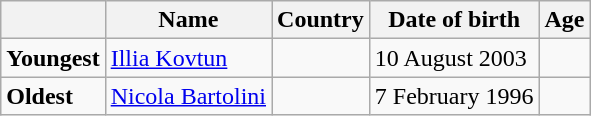<table class="wikitable">
<tr>
<th></th>
<th><strong>Name</strong></th>
<th><strong>Country</strong></th>
<th><strong>Date of birth</strong></th>
<th><strong>Age</strong></th>
</tr>
<tr>
<td><strong>Youngest</strong></td>
<td><a href='#'>Illia Kovtun</a></td>
<td></td>
<td>10 August 2003</td>
<td></td>
</tr>
<tr>
<td><strong>Oldest</strong></td>
<td><a href='#'>Nicola Bartolini</a></td>
<td></td>
<td>7 February 1996</td>
<td></td>
</tr>
</table>
